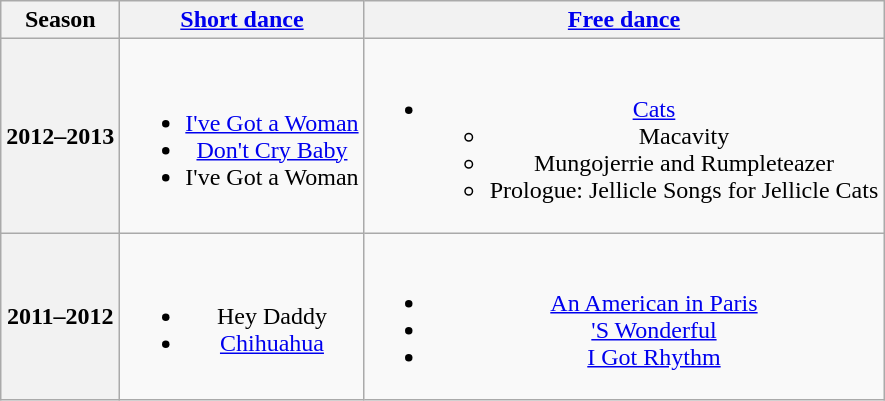<table class=wikitable style=text-align:center>
<tr>
<th>Season</th>
<th><a href='#'>Short dance</a></th>
<th><a href='#'>Free dance</a></th>
</tr>
<tr>
<th>2012–2013 <br> </th>
<td><br><ul><li> <a href='#'>I've Got a Woman</a> <br></li><li> <a href='#'>Don't Cry Baby</a> <br></li><li> I've Got a Woman <br></li></ul></td>
<td><br><ul><li><a href='#'>Cats</a> <br><ul><li>Macavity</li><li>Mungojerrie and Rumpleteazer</li><li>Prologue: Jellicle Songs for Jellicle Cats</li></ul></li></ul></td>
</tr>
<tr>
<th>2011–2012 <br> </th>
<td><br><ul><li> Hey Daddy <br></li><li> <a href='#'>Chihuahua</a> <br></li></ul></td>
<td><br><ul><li><a href='#'>An American in Paris</a> <br></li><li><a href='#'>'S Wonderful</a> <br></li><li><a href='#'>I Got Rhythm</a> <br></li></ul></td>
</tr>
</table>
